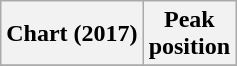<table class="wikitable plainrowheaders">
<tr>
<th scope="col">Chart (2017)</th>
<th scope="col">Peak<br>position</th>
</tr>
<tr>
</tr>
</table>
